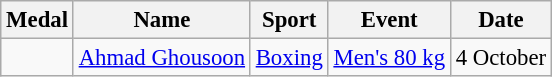<table class="wikitable sortable"  style="font-size:95%">
<tr>
<th>Medal</th>
<th>Name</th>
<th>Sport</th>
<th>Event</th>
<th>Date</th>
</tr>
<tr>
<td></td>
<td><a href='#'>Ahmad Ghousoon</a></td>
<td><a href='#'>Boxing</a></td>
<td><a href='#'>Men's 80 kg</a></td>
<td>4 October</td>
</tr>
</table>
